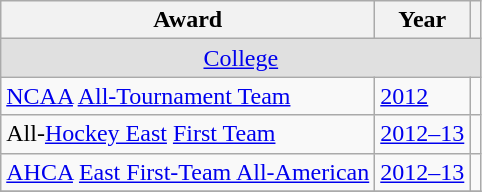<table class="wikitable">
<tr>
<th>Award</th>
<th>Year</th>
<th></th>
</tr>
<tr ALIGN="center" bgcolor="#e0e0e0">
<td colspan="3"><a href='#'>College</a></td>
</tr>
<tr>
<td><a href='#'>NCAA</a> <a href='#'>All-Tournament Team</a></td>
<td><a href='#'>2012</a></td>
<td></td>
</tr>
<tr>
<td>All-<a href='#'>Hockey East</a> <a href='#'>First Team</a></td>
<td><a href='#'>2012–13</a></td>
<td></td>
</tr>
<tr>
<td><a href='#'>AHCA</a> <a href='#'>East First-Team All-American</a></td>
<td><a href='#'>2012–13</a></td>
<td></td>
</tr>
<tr>
</tr>
</table>
